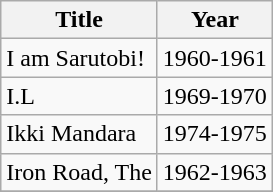<table class="wikitable sortable">
<tr>
<th>Title</th>
<th>Year</th>
</tr>
<tr>
<td>I am Sarutobi!</td>
<td>1960-1961</td>
</tr>
<tr>
<td>I.L</td>
<td>1969-1970</td>
</tr>
<tr>
<td>Ikki Mandara</td>
<td>1974-1975</td>
</tr>
<tr>
<td>Iron Road, The</td>
<td>1962-1963</td>
</tr>
<tr>
</tr>
</table>
